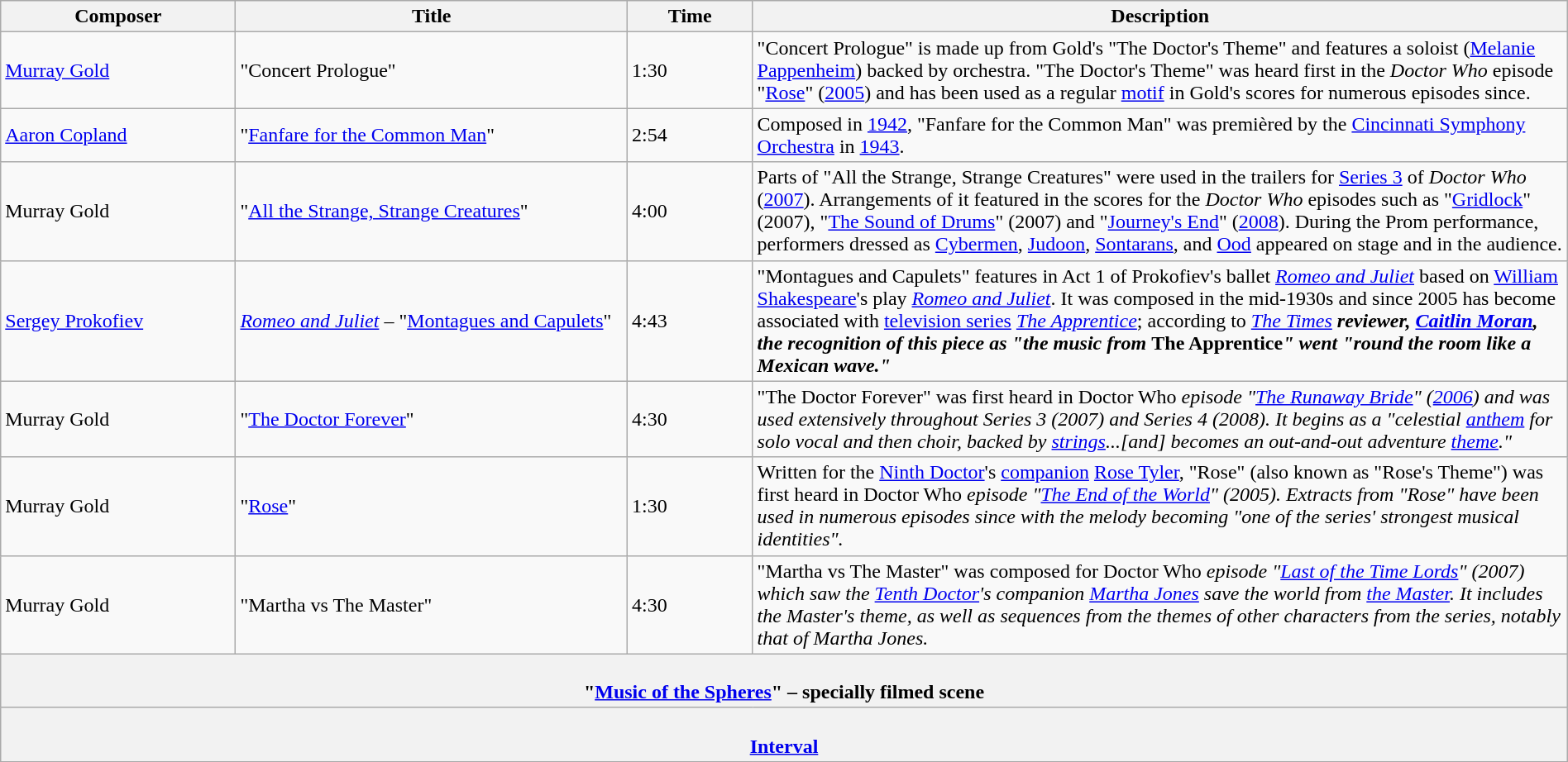<table class="wikitable" style="text-align:left" width=100%>
<tr>
<th width=15%>Composer</th>
<th width=25%>Title</th>
<th width=8%>Time</th>
<th width=52%>Description</th>
</tr>
<tr>
<td><a href='#'>Murray Gold</a></td>
<td>"Concert Prologue"</td>
<td>1:30</td>
<td>"Concert Prologue" is made up from Gold's "The Doctor's Theme" and features a soloist (<a href='#'>Melanie Pappenheim</a>) backed by orchestra. "The Doctor's Theme" was heard first in the <em>Doctor Who</em> episode "<a href='#'>Rose</a>" (<a href='#'>2005</a>) and has been used as a regular <a href='#'>motif</a> in Gold's scores for numerous episodes since.</td>
</tr>
<tr>
<td><a href='#'>Aaron Copland</a></td>
<td>"<a href='#'>Fanfare for the Common Man</a>"</td>
<td>2:54</td>
<td>Composed in <a href='#'>1942</a>, "Fanfare for the Common Man" was premièred by the <a href='#'>Cincinnati Symphony Orchestra</a> in <a href='#'>1943</a>.</td>
</tr>
<tr>
<td>Murray Gold</td>
<td>"<a href='#'>All the Strange, Strange Creatures</a>"</td>
<td>4:00</td>
<td>Parts of "All the Strange, Strange Creatures" were used in the trailers for <a href='#'>Series 3</a> of <em>Doctor Who</em> (<a href='#'>2007</a>). Arrangements of it featured in the scores for the <em>Doctor Who</em> episodes such as "<a href='#'>Gridlock</a>" (2007), "<a href='#'>The Sound of Drums</a>" (2007) and "<a href='#'>Journey's End</a>" (<a href='#'>2008</a>). During the Prom performance, performers dressed as <a href='#'>Cybermen</a>, <a href='#'>Judoon</a>, <a href='#'>Sontarans</a>, and <a href='#'>Ood</a> appeared on stage and in the audience.</td>
</tr>
<tr>
<td><a href='#'>Sergey Prokofiev</a></td>
<td><em><a href='#'>Romeo and Juliet</a></em> – "<a href='#'>Montagues and Capulets</a>"</td>
<td>4:43</td>
<td>"Montagues and Capulets" features in Act 1 of Prokofiev's ballet <em><a href='#'>Romeo and Juliet</a></em> based on <a href='#'>William Shakespeare</a>'s play <em><a href='#'>Romeo and Juliet</a></em>. It was composed in the mid-1930s and since 2005 has become associated with <a href='#'>television series</a> <em><a href='#'>The Apprentice</a></em>; according to <em><a href='#'>The Times</a><strong> reviewer, <a href='#'>Caitlin Moran</a>, the recognition of this piece as "the music from </em>The Apprentice<em>" went "round the room like a Mexican wave."</td>
</tr>
<tr>
<td>Murray Gold</td>
<td>"<a href='#'>The Doctor Forever</a>"</td>
<td>4:30</td>
<td>"The Doctor Forever" was first heard in </em>Doctor Who<em> episode "<a href='#'>The Runaway Bride</a>" (<a href='#'>2006</a>) and was used extensively throughout Series 3 (2007) and Series 4 (2008). It begins as a "celestial <a href='#'>anthem</a> for solo vocal and then choir, backed by <a href='#'>strings</a>...[and] becomes an out-and-out adventure <a href='#'>theme</a>."</td>
</tr>
<tr>
<td>Murray Gold</td>
<td>"<a href='#'>Rose</a>"</td>
<td>1:30</td>
<td>Written for the <a href='#'>Ninth Doctor</a>'s <a href='#'>companion</a> <a href='#'>Rose Tyler</a>, "Rose" (also known as "Rose's Theme") was first heard in </em>Doctor Who<em> episode "<a href='#'>The End of the World</a>" (2005). Extracts from "Rose" have been used in numerous episodes since with the melody becoming "one of the series' strongest musical identities".</td>
</tr>
<tr>
<td>Murray Gold</td>
<td>"Martha vs The Master"</td>
<td>4:30</td>
<td>"Martha vs The Master" was composed for </em>Doctor Who<em> episode "<a href='#'>Last of the Time Lords</a>" (2007) which saw the <a href='#'>Tenth Doctor</a>'s companion <a href='#'>Martha Jones</a> save the world from <a href='#'>the Master</a>. It includes the Master's theme, as well as sequences from the themes of other characters from the series, notably that of Martha Jones.</td>
</tr>
<tr>
<th colspan=4><br>"<a href='#'>Music of the Spheres</a>" – specially filmed scene</th>
</tr>
<tr>
<th colspan=4><br><a href='#'>Interval</a></th>
</tr>
<tr>
</tr>
</table>
